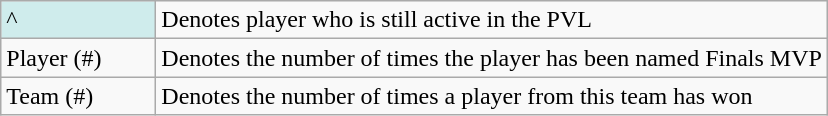<table class="wikitable">
<tr>
<td style="background-color:#CFECEC; border:1px solid #aaaaaa; width:6em">^</td>
<td>Denotes player who is still active in the PVL</td>
</tr>
<tr>
<td>Player (#)</td>
<td>Denotes the number of times the player has been named Finals MVP</td>
</tr>
<tr>
<td>Team (#)</td>
<td>Denotes the number of times a player from this team has won</td>
</tr>
</table>
